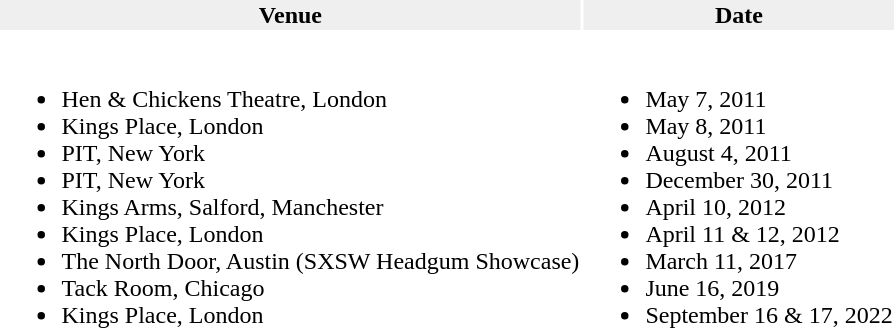<table>
<tr style="background:#efefef;">
<th>Venue</th>
<th>Date</th>
</tr>
<tr valign="top">
<td><br><ul><li>Hen & Chickens Theatre, London</li><li>Kings Place, London</li><li>PIT, New York</li><li>PIT, New York</li><li>Kings Arms, Salford, Manchester</li><li>Kings Place, London</li><li>The North Door, Austin (SXSW Headgum Showcase)</li><li>Tack Room, Chicago</li><li>Kings Place, London</li></ul></td>
<td><br><ul><li>May 7, 2011</li><li>May 8, 2011</li><li>August 4, 2011</li><li>December 30, 2011</li><li>April 10, 2012</li><li>April 11 & 12, 2012</li><li>March 11, 2017</li><li>June 16, 2019</li><li>September 16 & 17, 2022</li></ul></td>
</tr>
</table>
